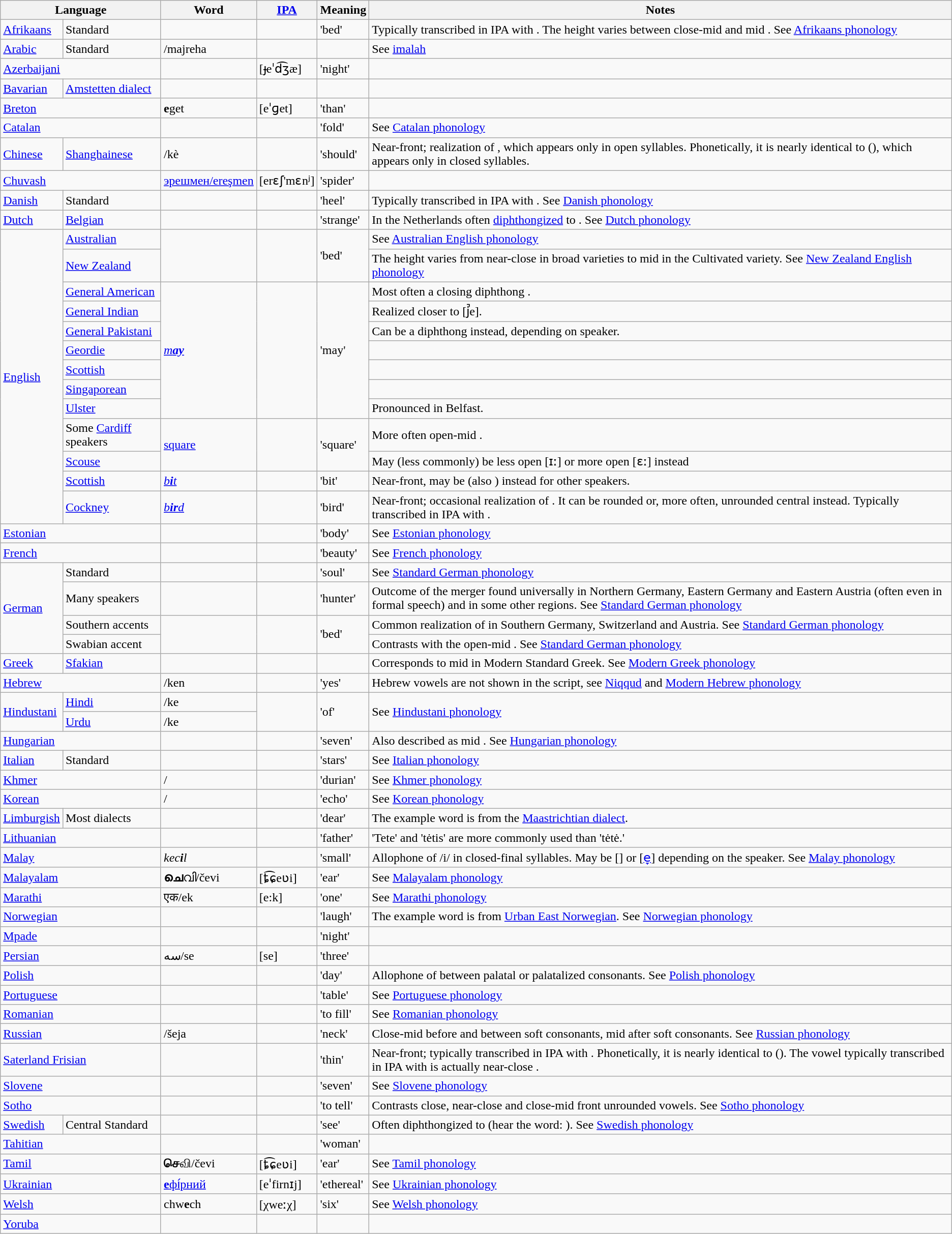<table class="wikitable" style="clear:both;">
<tr>
<th colspan=2>Language</th>
<th>Word</th>
<th><a href='#'>IPA</a></th>
<th>Meaning</th>
<th>Notes</th>
</tr>
<tr>
<td><a href='#'>Afrikaans</a></td>
<td>Standard</td>
<td></td>
<td></td>
<td>'bed'</td>
<td>Typically transcribed in IPA with . The height varies between close-mid  and mid . See <a href='#'>Afrikaans phonology</a></td>
</tr>
<tr>
<td><a href='#'>Arabic</a></td>
<td>Standard</td>
<td>/majreha</td>
<td></td>
<td></td>
<td>See <a href='#'>imalah</a></td>
</tr>
<tr>
<td colspan=2><a href='#'>Azerbaijani</a></td>
<td></td>
<td>[ɟeˈd͡ʒæ]</td>
<td>'night'</td>
<td></td>
</tr>
<tr>
<td><a href='#'>Bavarian</a></td>
<td><a href='#'>Amstetten dialect</a></td>
<td></td>
<td></td>
<td></td>
<td></td>
</tr>
<tr>
<td colspan=2><a href='#'>Breton</a></td>
<td><strong>e</strong>get</td>
<td>[eˈɡet]</td>
<td>'than'</td>
<td></td>
</tr>
<tr>
<td colspan=2><a href='#'>Catalan</a></td>
<td></td>
<td></td>
<td>'fold'</td>
<td>See <a href='#'>Catalan phonology</a></td>
</tr>
<tr>
<td><a href='#'>Chinese</a></td>
<td><a href='#'>Shanghainese</a></td>
<td>/kè</td>
<td></td>
<td>'should'</td>
<td>Near-front; realization of , which appears only in open syllables. Phonetically, it is nearly identical to  (), which appears only in closed syllables.</td>
</tr>
<tr>
<td colspan=2><a href='#'>Chuvash</a></td>
<td><a href='#'>эрешмен/ereşmen</a></td>
<td>[erɛʃ'mɛnʲ]</td>
<td>'spider'</td>
<td></td>
</tr>
<tr>
<td><a href='#'>Danish</a></td>
<td>Standard</td>
<td></td>
<td></td>
<td>'heel'</td>
<td>Typically transcribed in IPA with . See <a href='#'>Danish phonology</a></td>
</tr>
<tr>
<td><a href='#'>Dutch</a></td>
<td><a href='#'>Belgian</a></td>
<td></td>
<td></td>
<td>'strange'</td>
<td>In the Netherlands often <a href='#'>diphthongized</a> to . See <a href='#'>Dutch phonology</a></td>
</tr>
<tr>
<td rowspan=13><a href='#'>English</a></td>
<td><a href='#'>Australian</a></td>
<td rowspan=2></td>
<td rowspan=2></td>
<td rowspan=2>'bed'</td>
<td>See <a href='#'>Australian English phonology</a></td>
</tr>
<tr>
<td><a href='#'>New Zealand</a></td>
<td>The height varies from near-close in broad varieties to mid in the Cultivated variety. See <a href='#'>New Zealand English phonology</a></td>
</tr>
<tr>
<td><a href='#'>General American</a></td>
<td rowspan=7><a href='#'><em>m<strong>ay<strong><em></a></td>
<td rowspan=7></td>
<td rowspan=7>'may'</td>
<td>Most often a closing diphthong .</td>
</tr>
<tr>
<td><a href='#'>General Indian</a></td>
<td>Realized closer to [j̚e].</td>
</tr>
<tr>
<td><a href='#'>General Pakistani</a></td>
<td>Can be a diphthong  instead, depending on speaker.</td>
</tr>
<tr>
<td><a href='#'>Geordie</a></td>
<td></td>
</tr>
<tr>
<td><a href='#'>Scottish</a></td>
<td></td>
</tr>
<tr>
<td><a href='#'>Singaporean</a></td>
<td></td>
</tr>
<tr>
<td><a href='#'>Ulster</a></td>
<td>Pronounced  in Belfast.</td>
</tr>
<tr>
<td>Some <a href='#'>Cardiff</a> speakers</td>
<td rowspan=2><a href='#'></em>squ</strong>are</em></strong></a></td>
<td rowspan=2></td>
<td rowspan=2>'square'</td>
<td>More often open-mid .</td>
</tr>
<tr>
<td><a href='#'>Scouse</a></td>
<td>May (less commonly) be less open [ɪː] or more open [ɛː] instead</td>
</tr>
<tr>
<td><a href='#'>Scottish</a></td>
<td><em><a href='#'>b<strong>i</strong>t</a></em></td>
<td></td>
<td>'bit'</td>
<td>Near-front, may be  (also ) instead for other speakers.</td>
</tr>
<tr>
<td><a href='#'>Cockney</a></td>
<td><em><a href='#'>b<strong>ir</strong>d</a></em></td>
<td></td>
<td>'bird'</td>
<td>Near-front; occasional realization of . It can be rounded  or, more often, unrounded central  instead. Typically transcribed in IPA with .</td>
</tr>
<tr>
<td colspan=2><a href='#'>Estonian</a></td>
<td></td>
<td></td>
<td>'body'</td>
<td>See <a href='#'>Estonian phonology</a></td>
</tr>
<tr>
<td colspan=2><a href='#'>French</a></td>
<td></td>
<td></td>
<td>'beauty'</td>
<td>See <a href='#'>French phonology</a></td>
</tr>
<tr>
<td rowspan=4><a href='#'>German</a></td>
<td>Standard</td>
<td></td>
<td></td>
<td>'soul'</td>
<td>See <a href='#'>Standard German phonology</a></td>
</tr>
<tr>
<td>Many speakers</td>
<td></td>
<td></td>
<td>'hunter'</td>
<td>Outcome of the  merger found universally in Northern Germany, Eastern Germany and Eastern Austria (often even in formal speech) and in some other regions. See <a href='#'>Standard German phonology</a></td>
</tr>
<tr>
<td>Southern accents</td>
<td rowspan=2></td>
<td rowspan=2></td>
<td rowspan=2>'bed'</td>
<td>Common realization of  in Southern Germany, Switzerland and Austria. See <a href='#'>Standard German phonology</a></td>
</tr>
<tr>
<td>Swabian accent</td>
<td>Contrasts with the open-mid . See <a href='#'>Standard German phonology</a></td>
</tr>
<tr>
<td><a href='#'>Greek</a></td>
<td><a href='#'>Sfakian</a></td>
<td></td>
<td></td>
<td></td>
<td>Corresponds to mid  in Modern Standard Greek. See <a href='#'>Modern Greek phonology</a></td>
</tr>
<tr>
<td colspan=2><a href='#'>Hebrew</a></td>
<td>/ken</td>
<td></td>
<td>'yes'</td>
<td>Hebrew vowels are not shown in the script, see <a href='#'>Niqqud</a> and <a href='#'>Modern Hebrew phonology</a></td>
</tr>
<tr>
<td rowspan=2><a href='#'>Hindustani</a></td>
<td><a href='#'>Hindi</a></td>
<td>/ke</td>
<td rowspan=2></td>
<td rowspan=2>'of'</td>
<td rowspan=2>See <a href='#'>Hindustani phonology</a></td>
</tr>
<tr>
<td><a href='#'>Urdu</a></td>
<td>/ke</td>
</tr>
<tr>
<td colspan=2><a href='#'>Hungarian</a></td>
<td></td>
<td></td>
<td>'seven'</td>
<td>Also described as mid . See <a href='#'>Hungarian phonology</a></td>
</tr>
<tr>
<td><a href='#'>Italian</a></td>
<td>Standard</td>
<td></td>
<td></td>
<td>'stars'</td>
<td>See <a href='#'>Italian phonology</a></td>
</tr>
<tr>
<td colspan="2"><a href='#'>Khmer</a></td>
<td> / </td>
<td></td>
<td>'durian'</td>
<td>See <a href='#'>Khmer phonology</a></td>
</tr>
<tr>
<td colspan=2><a href='#'>Korean</a></td>
<td> / </td>
<td></td>
<td>'echo'</td>
<td>See <a href='#'>Korean phonology</a></td>
</tr>
<tr>
<td><a href='#'>Limburgish</a></td>
<td>Most dialects</td>
<td></td>
<td></td>
<td>'dear'</td>
<td>The example word is from the <a href='#'>Maastrichtian dialect</a>.</td>
</tr>
<tr>
<td colspan=2><a href='#'>Lithuanian</a></td>
<td></td>
<td></td>
<td>'father'</td>
<td>'Tete' and 'tėtis' are more commonly used than 'tėtė.'</td>
</tr>
<tr>
<td colspan="2"><a href='#'>Malay</a></td>
<td><em>kec<strong>i</strong>l</em></td>
<td></td>
<td>'small'</td>
<td>Allophone of /i/ in closed-final syllables. May be [] or [<a href='#'>e̞</a>] depending on the speaker. See <a href='#'>Malay phonology</a></td>
</tr>
<tr>
<td colspan=2><a href='#'>Malayalam</a></td>
<td><strong>ചെ</strong>വി/čevi</td>
<td>[ȶ͡ɕeʋi]</td>
<td>'ear'</td>
<td>See <a href='#'>Malayalam phonology</a></td>
</tr>
<tr>
<td colspan="2"><a href='#'>Marathi</a></td>
<td>एक/ek</td>
<td>[e:k]</td>
<td>'one'</td>
<td>See <a href='#'>Marathi phonology</a></td>
</tr>
<tr>
<td colspan=2><a href='#'>Norwegian</a></td>
<td></td>
<td></td>
<td>'laugh'</td>
<td>The example word is from <a href='#'>Urban East Norwegian</a>. See <a href='#'>Norwegian phonology</a></td>
</tr>
<tr>
<td colspan="2"><a href='#'>Mpade</a></td>
<td></td>
<td></td>
<td>'night'</td>
<td></td>
</tr>
<tr>
<td colspan=2><a href='#'>Persian</a></td>
<td>سه/se</td>
<td>[se]</td>
<td>'three'</td>
<td></td>
</tr>
<tr>
<td colspan=2><a href='#'>Polish</a></td>
<td></td>
<td></td>
<td>'day'</td>
<td>Allophone of  between palatal or palatalized consonants. See <a href='#'>Polish phonology</a></td>
</tr>
<tr>
<td colspan=2><a href='#'>Portuguese</a></td>
<td></td>
<td></td>
<td>'table'</td>
<td>See <a href='#'>Portuguese phonology</a></td>
</tr>
<tr>
<td colspan=2><a href='#'>Romanian</a></td>
<td></td>
<td></td>
<td>'to fill'</td>
<td>See <a href='#'>Romanian phonology</a></td>
</tr>
<tr>
<td colspan=2><a href='#'>Russian</a></td>
<td>/šeja</td>
<td></td>
<td>'neck'</td>
<td>Close-mid  before and between soft consonants, mid  after soft consonants. See <a href='#'>Russian phonology</a></td>
</tr>
<tr>
<td colspan=2><a href='#'>Saterland Frisian</a></td>
<td></td>
<td></td>
<td>'thin'</td>
<td>Near-front; typically transcribed in IPA with . Phonetically, it is nearly identical to  (). The vowel typically transcribed in IPA with  is actually near-close .</td>
</tr>
<tr>
<td colspan=2><a href='#'>Slovene</a></td>
<td></td>
<td></td>
<td>'seven'</td>
<td>See <a href='#'>Slovene phonology</a></td>
</tr>
<tr>
<td colspan=2><a href='#'>Sotho</a></td>
<td></td>
<td></td>
<td>'to tell'</td>
<td>Contrasts close, near-close and close-mid front unrounded vowels. See <a href='#'>Sotho phonology</a></td>
</tr>
<tr>
<td><a href='#'>Swedish</a></td>
<td>Central Standard</td>
<td></td>
<td></td>
<td>'see'</td>
<td>Often diphthongized to  (hear the word: ). See <a href='#'>Swedish phonology</a></td>
</tr>
<tr>
<td colspan=2><a href='#'>Tahitian</a></td>
<td></td>
<td></td>
<td>'woman'</td>
<td></td>
</tr>
<tr>
<td colspan=2><a href='#'>Tamil</a></td>
<td><strong>செ</strong>வி/čevi</td>
<td>[ȶ͡ɕeʋi]</td>
<td>'ear'</td>
<td>See <a href='#'>Tamil phonology</a></td>
</tr>
<tr>
<td colspan=2><a href='#'>Ukrainian</a></td>
<td><a href='#'><strong>е</strong>фі́рний</a> </td>
<td>[eˈfirnɪj]</td>
<td>'ethereal'</td>
<td>See <a href='#'>Ukrainian phonology</a></td>
</tr>
<tr>
<td colspan=2><a href='#'>Welsh</a></td>
<td>chw<strong>e</strong>ch</td>
<td>[χweːχ]</td>
<td>'six'</td>
<td>See <a href='#'>Welsh phonology</a></td>
</tr>
<tr>
<td colspan="2"><a href='#'>Yoruba</a></td>
<td></td>
<td></td>
<td></td>
<td></td>
</tr>
</table>
